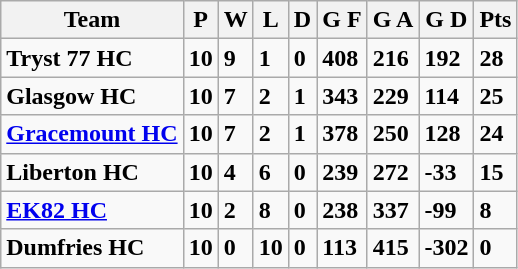<table class="wikitable">
<tr>
<th><strong>Team</strong></th>
<th><strong>P</strong></th>
<th><strong>W</strong></th>
<th><strong>L</strong></th>
<th><strong>D</strong></th>
<th><strong>G F</strong></th>
<th><strong>G A</strong></th>
<th><strong>G D</strong></th>
<th><strong>Pts</strong></th>
</tr>
<tr>
<td><strong>Tryst 77 HC</strong></td>
<td><strong>10</strong></td>
<td><strong>9</strong></td>
<td><strong>1</strong></td>
<td><strong>0</strong></td>
<td><strong>408</strong></td>
<td><strong>216</strong></td>
<td><strong>192</strong></td>
<td><strong>28</strong></td>
</tr>
<tr>
<td><strong>Glasgow HC</strong></td>
<td><strong>10</strong></td>
<td><strong>7</strong></td>
<td><strong>2</strong></td>
<td><strong>1</strong></td>
<td><strong>343</strong></td>
<td><strong>229</strong></td>
<td><strong>114</strong></td>
<td><strong>25</strong></td>
</tr>
<tr>
<td><strong><a href='#'>Gracemount HC</a></strong></td>
<td><strong>10</strong></td>
<td><strong>7</strong></td>
<td><strong>2</strong></td>
<td><strong>1</strong></td>
<td><strong>378</strong></td>
<td><strong>250</strong></td>
<td><strong>128</strong></td>
<td><strong>24</strong></td>
</tr>
<tr>
<td><strong>Liberton HC</strong></td>
<td><strong>10</strong></td>
<td><strong>4</strong></td>
<td><strong>6</strong></td>
<td><strong>0</strong></td>
<td><strong>239</strong></td>
<td><strong>272</strong></td>
<td><strong>-33</strong></td>
<td><strong>15</strong></td>
</tr>
<tr>
<td><strong><a href='#'>EK82 HC</a></strong></td>
<td><strong>10</strong></td>
<td><strong>2</strong></td>
<td><strong>8</strong></td>
<td><strong>0</strong></td>
<td><strong>238</strong></td>
<td><strong>337</strong></td>
<td><strong>-99</strong></td>
<td><strong>8</strong></td>
</tr>
<tr>
<td><strong>Dumfries HC</strong></td>
<td><strong>10</strong></td>
<td><strong>0</strong></td>
<td><strong>10</strong></td>
<td><strong>0</strong></td>
<td><strong>113</strong></td>
<td><strong>415</strong></td>
<td><strong>-302</strong></td>
<td><strong>0</strong></td>
</tr>
</table>
